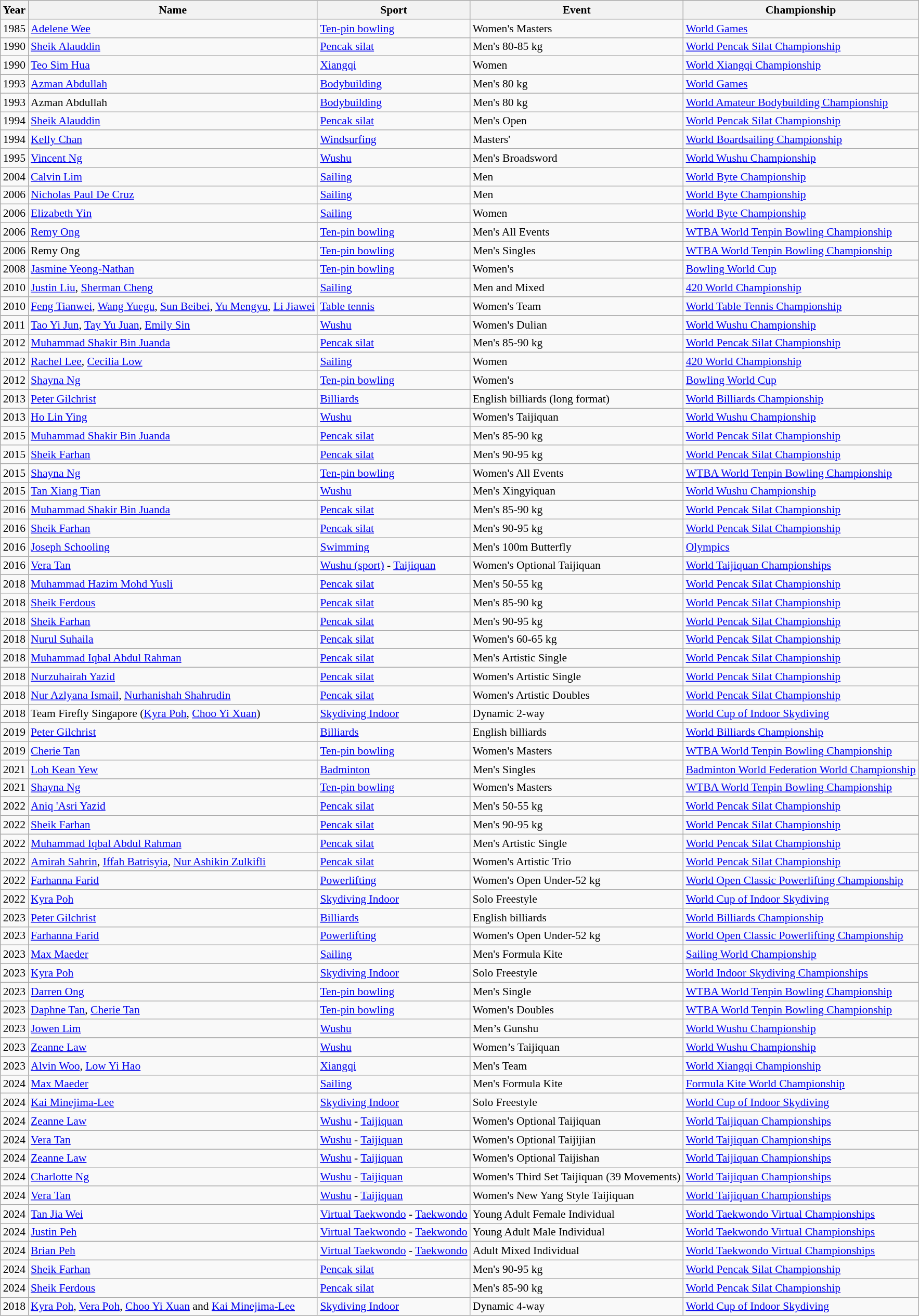<table class="wikitable sortable" style="text-align:left: center; font-size:90%;">
<tr>
<th>Year</th>
<th>Name</th>
<th>Sport</th>
<th>Event</th>
<th>Championship</th>
</tr>
<tr>
<td>1985</td>
<td><a href='#'>Adelene Wee</a></td>
<td><a href='#'>Ten-pin bowling</a></td>
<td>Women's Masters</td>
<td><a href='#'>World Games</a></td>
</tr>
<tr>
<td>1990</td>
<td><a href='#'>Sheik Alauddin</a></td>
<td><a href='#'>Pencak silat</a></td>
<td>Men's 80-85 kg</td>
<td><a href='#'>World Pencak Silat Championship</a></td>
</tr>
<tr>
<td>1990</td>
<td><a href='#'>Teo Sim Hua</a></td>
<td><a href='#'>Xiangqi</a></td>
<td>Women</td>
<td><a href='#'>World Xiangqi Championship</a></td>
</tr>
<tr>
<td>1993</td>
<td><a href='#'>Azman Abdullah</a></td>
<td><a href='#'>Bodybuilding</a></td>
<td>Men's 80 kg</td>
<td><a href='#'>World Games</a></td>
</tr>
<tr>
<td>1993</td>
<td>Azman Abdullah</td>
<td><a href='#'>Bodybuilding</a></td>
<td>Men's 80 kg</td>
<td><a href='#'>World Amateur Bodybuilding Championship</a></td>
</tr>
<tr>
<td>1994</td>
<td><a href='#'>Sheik Alauddin</a></td>
<td><a href='#'>Pencak silat</a></td>
<td>Men's Open</td>
<td><a href='#'>World Pencak Silat Championship</a></td>
</tr>
<tr>
<td>1994</td>
<td><a href='#'>Kelly Chan</a></td>
<td><a href='#'>Windsurfing</a></td>
<td>Masters'</td>
<td><a href='#'>World Boardsailing Championship</a></td>
</tr>
<tr>
<td>1995</td>
<td><a href='#'>Vincent Ng</a></td>
<td><a href='#'>Wushu</a></td>
<td>Men's Broadsword</td>
<td><a href='#'>World Wushu Championship</a></td>
</tr>
<tr>
<td>2004</td>
<td><a href='#'>Calvin Lim</a></td>
<td><a href='#'>Sailing</a></td>
<td>Men</td>
<td><a href='#'>World Byte Championship</a></td>
</tr>
<tr>
<td>2006</td>
<td><a href='#'>Nicholas Paul De Cruz</a></td>
<td><a href='#'>Sailing</a></td>
<td>Men</td>
<td><a href='#'>World Byte Championship</a></td>
</tr>
<tr>
<td>2006</td>
<td><a href='#'>Elizabeth Yin</a></td>
<td><a href='#'>Sailing</a></td>
<td>Women</td>
<td><a href='#'>World Byte Championship</a></td>
</tr>
<tr>
<td>2006</td>
<td><a href='#'>Remy Ong</a></td>
<td><a href='#'>Ten-pin bowling</a></td>
<td>Men's All Events</td>
<td><a href='#'>WTBA World Tenpin Bowling Championship</a></td>
</tr>
<tr>
<td>2006</td>
<td>Remy Ong</td>
<td><a href='#'>Ten-pin bowling</a></td>
<td>Men's Singles</td>
<td><a href='#'>WTBA World Tenpin Bowling Championship</a></td>
</tr>
<tr>
<td>2008</td>
<td><a href='#'>Jasmine Yeong-Nathan</a></td>
<td><a href='#'>Ten-pin bowling</a></td>
<td>Women's</td>
<td><a href='#'>Bowling World Cup</a></td>
</tr>
<tr>
<td>2010</td>
<td><a href='#'>Justin Liu</a>, <a href='#'>Sherman Cheng</a></td>
<td><a href='#'>Sailing</a></td>
<td>Men and Mixed</td>
<td><a href='#'>420 World Championship</a></td>
</tr>
<tr>
<td>2010</td>
<td><a href='#'>Feng Tianwei</a>, <a href='#'>Wang Yuegu</a>, <a href='#'>Sun Beibei</a>, <a href='#'>Yu Mengyu</a>, <a href='#'>Li Jiawei</a></td>
<td><a href='#'>Table tennis</a></td>
<td>Women's Team</td>
<td><a href='#'>World Table Tennis Championship</a></td>
</tr>
<tr>
<td>2011</td>
<td><a href='#'>Tao Yi Jun</a>, <a href='#'>Tay Yu Juan</a>, <a href='#'>Emily Sin</a></td>
<td><a href='#'>Wushu</a></td>
<td>Women's Dulian</td>
<td><a href='#'>World Wushu Championship</a></td>
</tr>
<tr>
<td>2012</td>
<td><a href='#'>Muhammad Shakir Bin Juanda</a></td>
<td><a href='#'>Pencak silat</a></td>
<td>Men's 85-90 kg</td>
<td><a href='#'>World Pencak Silat Championship</a></td>
</tr>
<tr>
<td>2012</td>
<td><a href='#'>Rachel Lee</a>, <a href='#'>Cecilia Low</a></td>
<td><a href='#'>Sailing</a></td>
<td>Women</td>
<td><a href='#'>420 World Championship</a></td>
</tr>
<tr>
<td>2012</td>
<td><a href='#'>Shayna Ng</a></td>
<td><a href='#'>Ten-pin bowling</a></td>
<td>Women's</td>
<td><a href='#'>Bowling World Cup</a></td>
</tr>
<tr>
<td>2013</td>
<td><a href='#'>Peter Gilchrist</a></td>
<td><a href='#'>Billiards</a></td>
<td>English billiards (long format)</td>
<td><a href='#'>World Billiards Championship</a></td>
</tr>
<tr>
<td>2013</td>
<td><a href='#'>Ho Lin Ying</a></td>
<td><a href='#'>Wushu</a></td>
<td>Women's Taijiquan</td>
<td><a href='#'>World Wushu Championship</a></td>
</tr>
<tr>
<td>2015</td>
<td><a href='#'>Muhammad Shakir Bin Juanda</a></td>
<td><a href='#'>Pencak silat</a></td>
<td>Men's 85-90 kg</td>
<td><a href='#'>World Pencak Silat Championship</a></td>
</tr>
<tr>
<td>2015</td>
<td><a href='#'>Sheik Farhan</a></td>
<td><a href='#'>Pencak silat</a></td>
<td>Men's 90-95 kg</td>
<td><a href='#'>World Pencak Silat Championship</a></td>
</tr>
<tr>
<td>2015</td>
<td><a href='#'>Shayna Ng</a></td>
<td><a href='#'>Ten-pin bowling</a></td>
<td>Women's All Events</td>
<td><a href='#'>WTBA World Tenpin Bowling Championship</a></td>
</tr>
<tr>
<td>2015</td>
<td><a href='#'>Tan Xiang Tian</a></td>
<td><a href='#'>Wushu</a></td>
<td>Men's Xingyiquan</td>
<td><a href='#'>World Wushu Championship</a></td>
</tr>
<tr>
<td>2016</td>
<td><a href='#'>Muhammad Shakir Bin Juanda</a></td>
<td><a href='#'>Pencak silat</a></td>
<td>Men's 85-90 kg</td>
<td><a href='#'>World Pencak Silat Championship</a></td>
</tr>
<tr>
<td>2016</td>
<td><a href='#'>Sheik Farhan</a></td>
<td><a href='#'>Pencak silat</a></td>
<td>Men's 90-95 kg</td>
<td><a href='#'>World Pencak Silat Championship</a></td>
</tr>
<tr>
<td>2016</td>
<td><a href='#'>Joseph Schooling</a></td>
<td><a href='#'>Swimming</a></td>
<td>Men's 100m Butterfly</td>
<td><a href='#'>Olympics</a></td>
</tr>
<tr>
<td>2016</td>
<td><a href='#'>Vera Tan</a></td>
<td><a href='#'>Wushu (sport)</a> - <a href='#'>Taijiquan</a></td>
<td>Women's Optional Taijiquan</td>
<td><a href='#'>World Taijiquan Championships</a></td>
</tr>
<tr>
<td>2018</td>
<td><a href='#'>Muhammad Hazim Mohd Yusli</a></td>
<td><a href='#'>Pencak silat</a></td>
<td>Men's 50-55 kg</td>
<td><a href='#'>World Pencak Silat Championship</a></td>
</tr>
<tr>
<td>2018</td>
<td><a href='#'>Sheik Ferdous</a></td>
<td><a href='#'>Pencak silat</a></td>
<td>Men's 85-90 kg</td>
<td><a href='#'>World Pencak Silat Championship</a></td>
</tr>
<tr>
<td>2018</td>
<td><a href='#'>Sheik Farhan</a></td>
<td><a href='#'>Pencak silat</a></td>
<td>Men's 90-95 kg</td>
<td><a href='#'>World Pencak Silat Championship</a></td>
</tr>
<tr>
<td>2018</td>
<td><a href='#'>Nurul Suhaila</a></td>
<td><a href='#'>Pencak silat</a></td>
<td>Women's 60-65 kg</td>
<td><a href='#'>World Pencak Silat Championship</a></td>
</tr>
<tr>
<td>2018</td>
<td><a href='#'>Muhammad Iqbal Abdul Rahman</a></td>
<td><a href='#'>Pencak silat</a></td>
<td>Men's Artistic Single</td>
<td><a href='#'>World Pencak Silat Championship</a></td>
</tr>
<tr>
<td>2018</td>
<td><a href='#'>Nurzuhairah Yazid </a></td>
<td><a href='#'>Pencak silat</a></td>
<td>Women's Artistic Single</td>
<td><a href='#'>World Pencak Silat Championship</a></td>
</tr>
<tr>
<td>2018</td>
<td><a href='#'>Nur Azlyana Ismail</a>, <a href='#'>Nurhanishah Shahrudin</a></td>
<td><a href='#'>Pencak silat</a></td>
<td>Women's Artistic Doubles</td>
<td><a href='#'>World Pencak Silat Championship</a></td>
</tr>
<tr>
<td>2018</td>
<td>Team Firefly Singapore (<a href='#'>Kyra Poh</a>, <a href='#'>Choo Yi Xuan</a>)</td>
<td><a href='#'>Skydiving Indoor</a></td>
<td>Dynamic 2-way</td>
<td><a href='#'>World Cup of Indoor Skydiving</a></td>
</tr>
<tr>
<td>2019</td>
<td><a href='#'>Peter Gilchrist</a></td>
<td><a href='#'>Billiards</a></td>
<td>English billiards</td>
<td><a href='#'>World Billiards Championship</a></td>
</tr>
<tr>
<td>2019</td>
<td><a href='#'>Cherie Tan</a></td>
<td><a href='#'>Ten-pin bowling</a></td>
<td>Women's Masters</td>
<td><a href='#'>WTBA World Tenpin Bowling Championship</a></td>
</tr>
<tr>
<td>2021</td>
<td><a href='#'>Loh Kean Yew</a></td>
<td><a href='#'>Badminton</a></td>
<td>Men's Singles</td>
<td><a href='#'>Badminton World Federation World Championship</a></td>
</tr>
<tr>
<td>2021</td>
<td><a href='#'>Shayna Ng</a></td>
<td><a href='#'>Ten-pin bowling</a></td>
<td>Women's Masters</td>
<td><a href='#'>WTBA World Tenpin Bowling Championship</a></td>
</tr>
<tr>
<td>2022</td>
<td><a href='#'>Aniq 'Asri Yazid</a></td>
<td><a href='#'>Pencak silat</a></td>
<td>Men's 50-55 kg</td>
<td><a href='#'>World Pencak Silat Championship</a></td>
</tr>
<tr>
<td>2022</td>
<td><a href='#'>Sheik Farhan</a></td>
<td><a href='#'>Pencak silat</a></td>
<td>Men's 90-95 kg</td>
<td><a href='#'>World Pencak Silat Championship</a></td>
</tr>
<tr>
<td>2022</td>
<td><a href='#'>Muhammad Iqbal Abdul Rahman</a></td>
<td><a href='#'>Pencak silat</a></td>
<td>Men's Artistic Single</td>
<td><a href='#'>World Pencak Silat Championship</a></td>
</tr>
<tr>
<td>2022</td>
<td><a href='#'>Amirah Sahrin</a>, <a href='#'>Iffah Batrisyia</a>, <a href='#'>Nur Ashikin Zulkifli</a></td>
<td><a href='#'>Pencak silat</a></td>
<td>Women's Artistic Trio</td>
<td><a href='#'>World Pencak Silat Championship</a></td>
</tr>
<tr>
<td>2022</td>
<td><a href='#'>Farhanna Farid</a></td>
<td><a href='#'>Powerlifting</a></td>
<td>Women's Open Under-52 kg</td>
<td><a href='#'>World Open Classic Powerlifting Championship</a></td>
</tr>
<tr>
<td>2022</td>
<td><a href='#'>Kyra Poh</a></td>
<td><a href='#'>Skydiving Indoor</a></td>
<td>Solo Freestyle</td>
<td><a href='#'>World Cup of Indoor Skydiving</a></td>
</tr>
<tr>
<td>2023</td>
<td><a href='#'>Peter Gilchrist</a></td>
<td><a href='#'>Billiards</a></td>
<td>English billiards</td>
<td><a href='#'>World Billiards Championship</a></td>
</tr>
<tr>
<td>2023</td>
<td><a href='#'>Farhanna Farid</a></td>
<td><a href='#'>Powerlifting</a></td>
<td>Women's Open Under-52 kg</td>
<td><a href='#'>World Open Classic Powerlifting Championship</a></td>
</tr>
<tr>
<td>2023</td>
<td><a href='#'>Max Maeder</a></td>
<td><a href='#'>Sailing</a></td>
<td>Men's Formula Kite</td>
<td><a href='#'>Sailing World Championship</a></td>
</tr>
<tr>
<td>2023</td>
<td><a href='#'>Kyra Poh</a></td>
<td><a href='#'>Skydiving Indoor</a></td>
<td>Solo Freestyle</td>
<td><a href='#'>World Indoor Skydiving Championships</a></td>
</tr>
<tr>
<td>2023</td>
<td><a href='#'>Darren Ong</a></td>
<td><a href='#'>Ten-pin bowling</a></td>
<td>Men's Single</td>
<td><a href='#'>WTBA World Tenpin Bowling Championship</a></td>
</tr>
<tr>
<td>2023</td>
<td><a href='#'>Daphne Tan</a>, <a href='#'>Cherie Tan</a></td>
<td><a href='#'>Ten-pin bowling</a></td>
<td>Women's Doubles</td>
<td><a href='#'>WTBA World Tenpin Bowling Championship</a></td>
</tr>
<tr>
<td>2023</td>
<td><a href='#'>Jowen Lim</a></td>
<td><a href='#'>Wushu</a></td>
<td>Men’s Gunshu</td>
<td><a href='#'>World Wushu Championship</a></td>
</tr>
<tr>
<td>2023</td>
<td><a href='#'>Zeanne Law</a></td>
<td><a href='#'>Wushu</a></td>
<td>Women’s Taijiquan</td>
<td><a href='#'>World Wushu Championship</a></td>
</tr>
<tr>
<td>2023</td>
<td><a href='#'>Alvin Woo</a>, <a href='#'>Low Yi Hao</a></td>
<td><a href='#'>Xiangqi</a></td>
<td>Men's Team</td>
<td><a href='#'>World Xiangqi Championship</a></td>
</tr>
<tr>
<td>2024</td>
<td><a href='#'>Max Maeder</a></td>
<td><a href='#'>Sailing</a></td>
<td>Men's Formula Kite</td>
<td><a href='#'>Formula Kite World Championship</a></td>
</tr>
<tr>
<td>2024</td>
<td><a href='#'>Kai Minejima-Lee</a></td>
<td><a href='#'>Skydiving Indoor</a></td>
<td>Solo Freestyle</td>
<td><a href='#'>World Cup of Indoor Skydiving</a></td>
</tr>
<tr>
<td>2024</td>
<td><a href='#'>Zeanne Law</a></td>
<td><a href='#'>Wushu</a> - <a href='#'>Taijiquan</a></td>
<td>Women's Optional Taijiquan</td>
<td><a href='#'>World Taijiquan Championships</a></td>
</tr>
<tr>
<td>2024</td>
<td><a href='#'>Vera Tan</a></td>
<td><a href='#'>Wushu</a> - <a href='#'>Taijiquan</a></td>
<td>Women's Optional Taijijian</td>
<td><a href='#'>World Taijiquan Championships</a></td>
</tr>
<tr>
<td>2024</td>
<td><a href='#'>Zeanne Law</a></td>
<td><a href='#'>Wushu</a> - <a href='#'>Taijiquan</a></td>
<td>Women's Optional Taijishan</td>
<td><a href='#'>World Taijiquan Championships</a></td>
</tr>
<tr>
<td>2024</td>
<td><a href='#'>Charlotte Ng</a></td>
<td><a href='#'>Wushu</a> - <a href='#'>Taijiquan</a></td>
<td>Women's Third Set Taijiquan (39 Movements)</td>
<td><a href='#'>World Taijiquan Championships</a></td>
</tr>
<tr>
<td>2024</td>
<td><a href='#'>Vera Tan</a></td>
<td><a href='#'>Wushu</a> - <a href='#'>Taijiquan</a></td>
<td>Women's New Yang Style Taijiquan</td>
<td><a href='#'>World Taijiquan Championships</a></td>
</tr>
<tr>
<td>2024</td>
<td><a href='#'>Tan Jia Wei</a></td>
<td><a href='#'>Virtual Taekwondo</a> - <a href='#'>Taekwondo</a></td>
<td>Young Adult Female Individual</td>
<td><a href='#'>World Taekwondo Virtual Championships</a></td>
</tr>
<tr>
<td>2024</td>
<td><a href='#'>Justin Peh</a></td>
<td><a href='#'>Virtual Taekwondo</a> - <a href='#'>Taekwondo</a></td>
<td>Young Adult Male Individual</td>
<td><a href='#'>World Taekwondo Virtual Championships</a></td>
</tr>
<tr>
<td>2024</td>
<td><a href='#'>Brian Peh</a></td>
<td><a href='#'>Virtual Taekwondo</a> - <a href='#'>Taekwondo</a></td>
<td>Adult Mixed Individual</td>
<td><a href='#'>World Taekwondo Virtual Championships</a></td>
</tr>
<tr>
<td>2024</td>
<td><a href='#'>Sheik Farhan</a></td>
<td><a href='#'>Pencak silat</a></td>
<td>Men's 90-95 kg</td>
<td><a href='#'>World Pencak Silat Championship</a></td>
</tr>
<tr>
<td>2024</td>
<td><a href='#'>Sheik Ferdous</a></td>
<td><a href='#'>Pencak silat</a></td>
<td>Men's 85-90 kg</td>
<td><a href='#'>World Pencak Silat Championship</a></td>
</tr>
<tr>
<td>2018</td>
<td><a href='#'>Kyra Poh</a>, <a href='#'>Vera Poh</a>, <a href='#'>Choo Yi Xuan</a> and <a href='#'>Kai Minejima-Lee</a></td>
<td><a href='#'>Skydiving Indoor</a></td>
<td>Dynamic 4-way</td>
<td><a href='#'>World Cup of Indoor Skydiving</a></td>
</tr>
</table>
